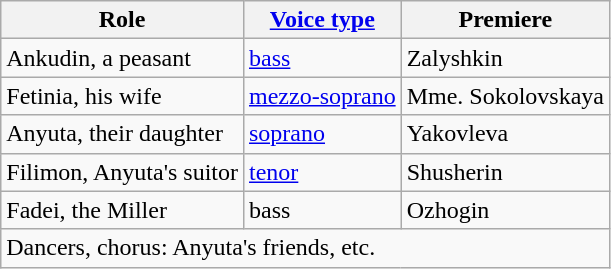<table Class="wikitable">
<tr>
<th>Role</th>
<th><a href='#'>Voice type</a></th>
<th>Premiere </th>
</tr>
<tr>
<td>Ankudin, a peasant</td>
<td><a href='#'>bass</a></td>
<td>Zalyshkin</td>
</tr>
<tr>
<td>Fetinia, his wife</td>
<td><a href='#'>mezzo-soprano</a></td>
<td>Mme. Sokolovskaya</td>
</tr>
<tr>
<td>Anyuta, their daughter</td>
<td><a href='#'>soprano</a></td>
<td>Yakovleva</td>
</tr>
<tr>
<td>Filimon, Anyuta's suitor</td>
<td><a href='#'>tenor</a></td>
<td>Shusherin</td>
</tr>
<tr>
<td>Fadei, the Miller</td>
<td>bass</td>
<td>Ozhogin</td>
</tr>
<tr>
<td colspan="3">Dancers, chorus: Anyuta's friends, etc.</td>
</tr>
</table>
